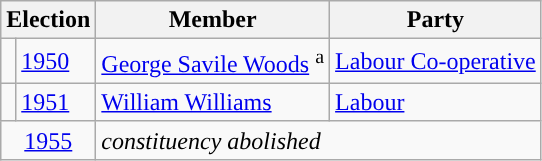<table class="wikitable">
<tr>
<th colspan="2">Election</th>
<th>Member</th>
<th>Party</th>
</tr>
<tr>
<td style="color:inherit;background-color: "></td>
<td><a href='#'>1950</a></td>
<td><a href='#'>George Savile Woods</a> <sup>a</sup></td>
<td><a href='#'>Labour Co-operative</a></td>
</tr>
<tr>
<td style="color:inherit;background-color: "></td>
<td><a href='#'>1951</a></td>
<td><a href='#'>William Williams</a></td>
<td><a href='#'>Labour</a></td>
</tr>
<tr>
<td colspan="2" align="center"><a href='#'>1955</a></td>
<td colspan="2"><em>constituency abolished</em></td>
</tr>
</table>
